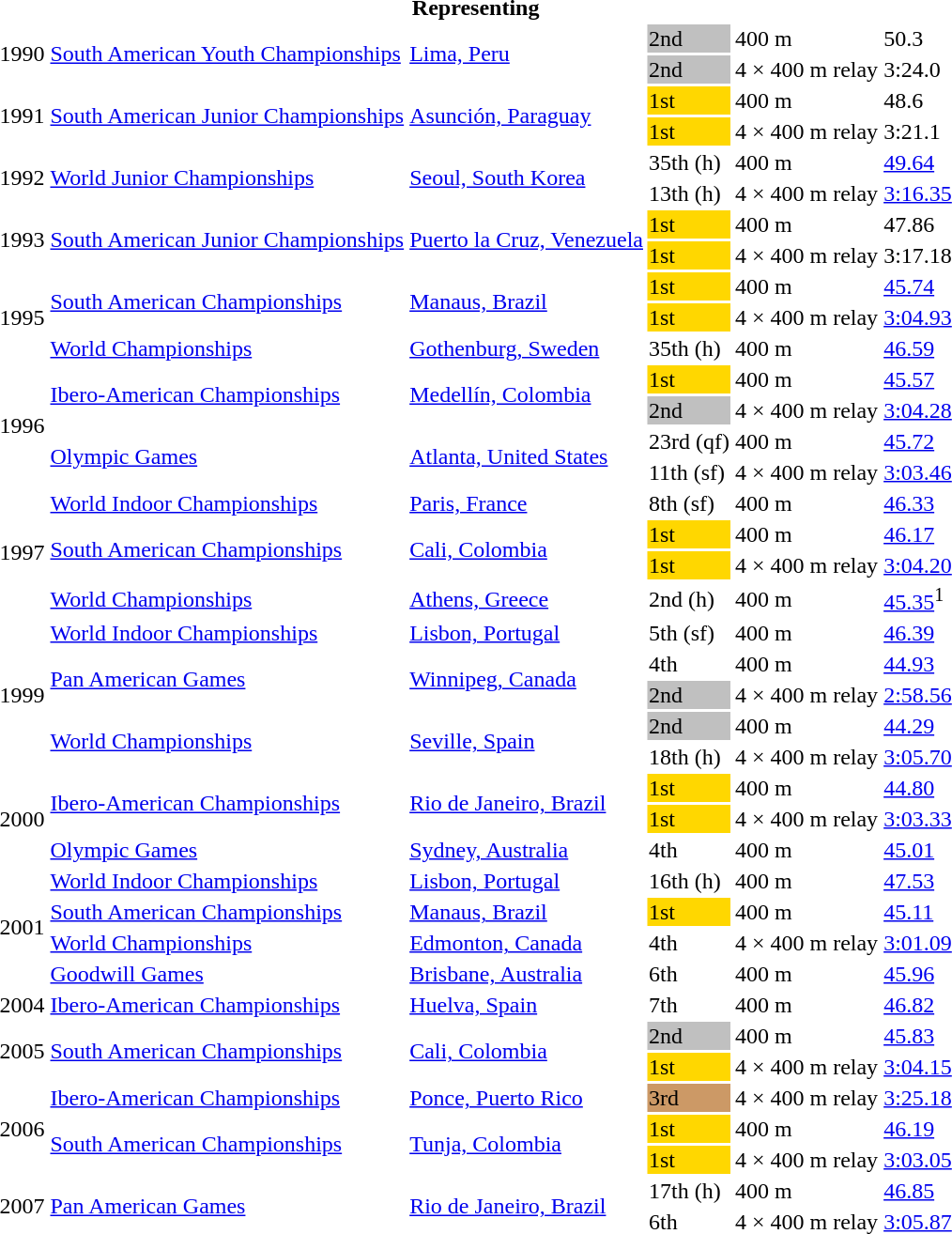<table>
<tr>
<th colspan="6">Representing </th>
</tr>
<tr>
<td rowspan=2>1990</td>
<td rowspan=2><a href='#'>South American Youth Championships</a></td>
<td rowspan=2><a href='#'>Lima, Peru</a></td>
<td bgcolor=silver>2nd</td>
<td>400 m</td>
<td>50.3</td>
</tr>
<tr>
<td bgcolor=silver>2nd</td>
<td>4 × 400 m relay</td>
<td>3:24.0</td>
</tr>
<tr>
<td rowspan=2>1991</td>
<td rowspan=2><a href='#'>South American Junior Championships</a></td>
<td rowspan=2><a href='#'>Asunción, Paraguay</a></td>
<td bgcolor=gold>1st</td>
<td>400 m</td>
<td>48.6</td>
</tr>
<tr>
<td bgcolor=gold>1st</td>
<td>4 × 400 m relay</td>
<td>3:21.1</td>
</tr>
<tr>
<td rowspan=2>1992</td>
<td rowspan=2><a href='#'>World Junior Championships</a></td>
<td rowspan=2><a href='#'>Seoul, South Korea</a></td>
<td>35th (h)</td>
<td>400 m</td>
<td><a href='#'>49.64</a></td>
</tr>
<tr>
<td>13th (h)</td>
<td>4 × 400 m relay</td>
<td><a href='#'>3:16.35</a></td>
</tr>
<tr>
<td rowspan=2>1993</td>
<td rowspan=2><a href='#'>South American Junior Championships</a></td>
<td rowspan=2><a href='#'>Puerto la Cruz, Venezuela</a></td>
<td bgcolor=gold>1st</td>
<td>400 m</td>
<td>47.86</td>
</tr>
<tr>
<td bgcolor=gold>1st</td>
<td>4 × 400 m relay</td>
<td>3:17.18</td>
</tr>
<tr>
<td rowspan=3>1995</td>
<td rowspan=2><a href='#'>South American Championships</a></td>
<td rowspan=2><a href='#'>Manaus, Brazil</a></td>
<td bgcolor=gold>1st</td>
<td>400 m</td>
<td><a href='#'>45.74</a></td>
</tr>
<tr>
<td bgcolor=gold>1st</td>
<td>4 × 400 m relay</td>
<td><a href='#'>3:04.93</a></td>
</tr>
<tr>
<td><a href='#'>World Championships</a></td>
<td><a href='#'>Gothenburg, Sweden</a></td>
<td>35th (h)</td>
<td>400 m</td>
<td><a href='#'>46.59</a></td>
</tr>
<tr>
<td rowspan=4>1996</td>
<td rowspan=2><a href='#'>Ibero-American Championships</a></td>
<td rowspan=2><a href='#'>Medellín, Colombia</a></td>
<td bgcolor=gold>1st</td>
<td>400 m</td>
<td><a href='#'>45.57</a></td>
</tr>
<tr>
<td bgcolor=silver>2nd</td>
<td>4 × 400 m relay</td>
<td><a href='#'>3:04.28</a></td>
</tr>
<tr>
<td rowspan=2><a href='#'>Olympic Games</a></td>
<td rowspan=2><a href='#'>Atlanta, United States</a></td>
<td>23rd (qf)</td>
<td>400 m</td>
<td><a href='#'>45.72</a></td>
</tr>
<tr>
<td>11th (sf)</td>
<td>4 × 400 m relay</td>
<td><a href='#'>3:03.46</a></td>
</tr>
<tr>
<td rowspan=4>1997</td>
<td><a href='#'>World Indoor Championships</a></td>
<td><a href='#'>Paris, France</a></td>
<td>8th (sf)</td>
<td>400 m</td>
<td><a href='#'>46.33</a></td>
</tr>
<tr>
<td rowspan=2><a href='#'>South American Championships</a></td>
<td rowspan=2><a href='#'>Cali, Colombia</a></td>
<td bgcolor=gold>1st</td>
<td>400 m</td>
<td><a href='#'>46.17</a></td>
</tr>
<tr>
<td bgcolor=gold>1st</td>
<td>4 × 400 m relay</td>
<td><a href='#'>3:04.20</a></td>
</tr>
<tr>
<td><a href='#'>World Championships</a></td>
<td><a href='#'>Athens, Greece</a></td>
<td>2nd (h)</td>
<td>400 m</td>
<td><a href='#'>45.35</a><sup>1</sup></td>
</tr>
<tr>
<td rowspan=5>1999</td>
<td><a href='#'>World Indoor Championships</a></td>
<td><a href='#'>Lisbon, Portugal</a></td>
<td>5th (sf)</td>
<td>400 m</td>
<td><a href='#'>46.39</a></td>
</tr>
<tr>
<td rowspan=2><a href='#'>Pan American Games</a></td>
<td rowspan=2><a href='#'>Winnipeg, Canada</a></td>
<td>4th</td>
<td>400 m</td>
<td><a href='#'>44.93</a></td>
</tr>
<tr>
<td bgcolor=silver>2nd</td>
<td>4 × 400 m relay</td>
<td><a href='#'>2:58.56</a></td>
</tr>
<tr>
<td rowspan=2><a href='#'>World Championships</a></td>
<td rowspan=2><a href='#'>Seville, Spain</a></td>
<td bgcolor=silver>2nd</td>
<td>400 m</td>
<td><a href='#'>44.29</a></td>
</tr>
<tr>
<td>18th (h)</td>
<td>4 × 400 m relay</td>
<td><a href='#'>3:05.70</a></td>
</tr>
<tr>
<td rowspan=3>2000</td>
<td rowspan=2><a href='#'>Ibero-American Championships</a></td>
<td rowspan=2><a href='#'>Rio de Janeiro, Brazil</a></td>
<td bgcolor=gold>1st</td>
<td>400 m</td>
<td><a href='#'>44.80</a></td>
</tr>
<tr>
<td bgcolor=gold>1st</td>
<td>4 × 400 m relay</td>
<td><a href='#'>3:03.33</a></td>
</tr>
<tr>
<td><a href='#'>Olympic Games</a></td>
<td><a href='#'>Sydney, Australia</a></td>
<td>4th</td>
<td>400 m</td>
<td><a href='#'>45.01</a></td>
</tr>
<tr>
<td rowspan=4>2001</td>
<td><a href='#'>World Indoor Championships</a></td>
<td><a href='#'>Lisbon, Portugal</a></td>
<td>16th (h)</td>
<td>400 m</td>
<td><a href='#'>47.53</a></td>
</tr>
<tr>
<td><a href='#'>South American Championships</a></td>
<td><a href='#'>Manaus, Brazil</a></td>
<td bgcolor=gold>1st</td>
<td>400 m</td>
<td><a href='#'>45.11</a></td>
</tr>
<tr>
<td><a href='#'>World Championships</a></td>
<td><a href='#'>Edmonton, Canada</a></td>
<td>4th</td>
<td>4 × 400 m relay</td>
<td><a href='#'>3:01.09</a></td>
</tr>
<tr>
<td><a href='#'>Goodwill Games</a></td>
<td><a href='#'>Brisbane, Australia</a></td>
<td>6th</td>
<td>400 m</td>
<td><a href='#'>45.96</a></td>
</tr>
<tr>
<td>2004</td>
<td><a href='#'>Ibero-American Championships</a></td>
<td><a href='#'>Huelva, Spain</a></td>
<td>7th</td>
<td>400 m</td>
<td><a href='#'>46.82</a></td>
</tr>
<tr>
<td rowspan=2>2005</td>
<td rowspan=2><a href='#'>South American Championships</a></td>
<td rowspan=2><a href='#'>Cali, Colombia</a></td>
<td bgcolor=silver>2nd</td>
<td>400 m</td>
<td><a href='#'>45.83</a></td>
</tr>
<tr>
<td bgcolor=gold>1st</td>
<td>4 × 400 m relay</td>
<td><a href='#'>3:04.15</a></td>
</tr>
<tr>
<td rowspan=3>2006</td>
<td><a href='#'>Ibero-American Championships</a></td>
<td><a href='#'>Ponce, Puerto Rico</a></td>
<td bgcolor=cc9966>3rd</td>
<td>4 × 400 m relay</td>
<td><a href='#'>3:25.18</a></td>
</tr>
<tr>
<td rowspan=2><a href='#'>South American Championships</a></td>
<td rowspan=2><a href='#'>Tunja, Colombia</a></td>
<td bgcolor=gold>1st</td>
<td>400 m</td>
<td><a href='#'>46.19</a></td>
</tr>
<tr>
<td bgcolor=gold>1st</td>
<td>4 × 400 m relay</td>
<td><a href='#'>3:03.05</a></td>
</tr>
<tr>
<td rowspan=2>2007</td>
<td rowspan=2><a href='#'>Pan American Games</a></td>
<td rowspan=2><a href='#'>Rio de Janeiro, Brazil</a></td>
<td>17th (h)</td>
<td>400 m</td>
<td><a href='#'>46.85</a></td>
</tr>
<tr>
<td>6th</td>
<td>4 × 400 m relay</td>
<td><a href='#'>3:05.87</a></td>
</tr>
</table>
